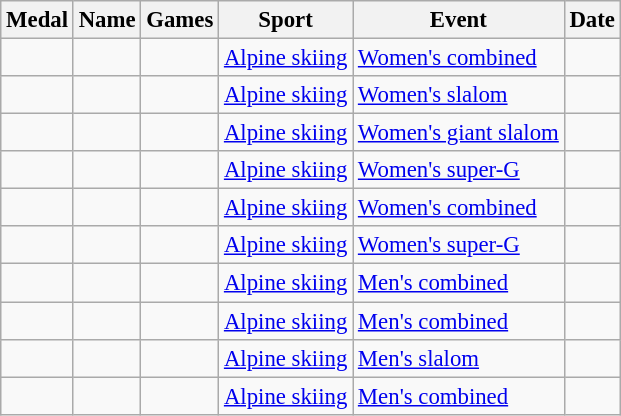<table class="wikitable sortable" style="font-size: 95%;">
<tr>
<th>Medal</th>
<th>Name</th>
<th>Games</th>
<th>Sport</th>
<th>Event</th>
<th>Date</th>
</tr>
<tr>
<td></td>
<td></td>
<td> </td>
<td> <a href='#'>Alpine skiing</a></td>
<td><a href='#'>Women's combined</a></td>
<td></td>
</tr>
<tr>
<td></td>
<td></td>
<td> </td>
<td> <a href='#'>Alpine skiing</a></td>
<td><a href='#'>Women's slalom</a></td>
<td></td>
</tr>
<tr>
<td></td>
<td></td>
<td> </td>
<td> <a href='#'>Alpine skiing</a></td>
<td><a href='#'>Women's giant slalom</a></td>
<td></td>
</tr>
<tr>
<td></td>
<td></td>
<td> </td>
<td> <a href='#'>Alpine skiing</a></td>
<td><a href='#'>Women's super-G</a></td>
<td></td>
</tr>
<tr>
<td></td>
<td></td>
<td> </td>
<td> <a href='#'>Alpine skiing</a></td>
<td><a href='#'>Women's combined</a></td>
<td></td>
</tr>
<tr>
<td></td>
<td></td>
<td> </td>
<td> <a href='#'>Alpine skiing</a></td>
<td><a href='#'>Women's super-G</a></td>
<td></td>
</tr>
<tr>
<td></td>
<td></td>
<td> </td>
<td> <a href='#'>Alpine skiing</a></td>
<td><a href='#'>Men's combined</a></td>
<td></td>
</tr>
<tr>
<td></td>
<td></td>
<td> </td>
<td> <a href='#'>Alpine skiing</a></td>
<td><a href='#'>Men's combined</a></td>
<td></td>
</tr>
<tr>
<td></td>
<td></td>
<td> </td>
<td> <a href='#'>Alpine skiing</a></td>
<td><a href='#'>Men's slalom</a></td>
<td></td>
</tr>
<tr>
<td></td>
<td></td>
<td> </td>
<td> <a href='#'>Alpine skiing</a></td>
<td><a href='#'>Men's combined</a></td>
<td></td>
</tr>
</table>
